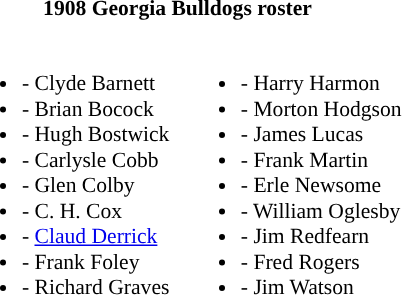<table class="toccolours" style="border-collapse:collapse; font-size:90%;">
<tr>
<th colspan="7">1908 Georgia Bulldogs roster</th>
</tr>
<tr>
<td width="03"> </td>
<td valign="top"><br><ul><li>- Clyde Barnett</li><li>- Brian Bocock</li><li>- Hugh Bostwick</li><li>- Carlysle Cobb</li><li>- Glen Colby</li><li>- C. H. Cox</li><li>- <a href='#'>Claud Derrick</a></li><li>- Frank Foley</li><li>- Richard Graves</li></ul></td>
<td width="03"> </td>
<td valign="top"><br><ul><li>- Harry Harmon</li><li>- Morton Hodgson</li><li>- James Lucas</li><li>- Frank Martin</li><li>- Erle Newsome</li><li>- William Oglesby</li><li>- Jim Redfearn</li><li>- Fred Rogers</li><li>- Jim Watson</li></ul></td>
</tr>
</table>
